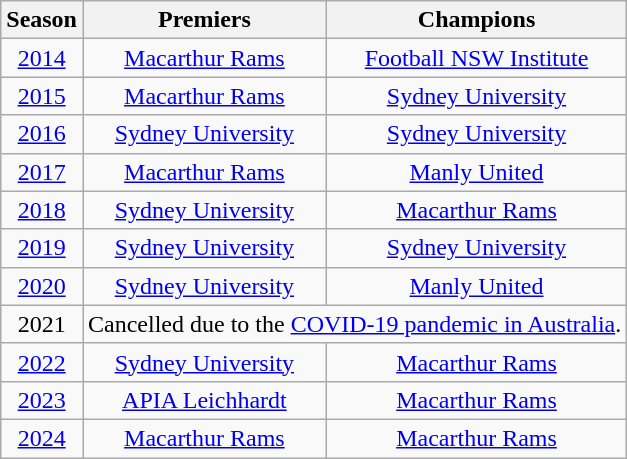<table class="wikitable" style="text-align:center; font-size:">
<tr>
<th>Season</th>
<th>Premiers</th>
<th>Champions</th>
</tr>
<tr>
<td><a href='#'>2014</a></td>
<td><a href='#'>Macarthur Rams</a></td>
<td><a href='#'>Football NSW Institute</a></td>
</tr>
<tr>
<td><a href='#'>2015</a></td>
<td><a href='#'>Macarthur Rams</a></td>
<td><a href='#'>Sydney University</a></td>
</tr>
<tr>
<td><a href='#'>2016</a></td>
<td><a href='#'>Sydney University</a></td>
<td><a href='#'>Sydney University</a></td>
</tr>
<tr>
<td><a href='#'>2017</a></td>
<td><a href='#'>Macarthur Rams</a></td>
<td><a href='#'>Manly United</a></td>
</tr>
<tr>
<td><a href='#'>2018</a></td>
<td><a href='#'>Sydney University</a></td>
<td><a href='#'>Macarthur Rams</a></td>
</tr>
<tr>
<td><a href='#'>2019</a></td>
<td><a href='#'>Sydney University</a></td>
<td><a href='#'>Sydney University</a></td>
</tr>
<tr>
<td><a href='#'>2020</a></td>
<td><a href='#'>Sydney University</a></td>
<td><a href='#'>Manly United</a></td>
</tr>
<tr>
<td>2021</td>
<td colspan=2>Cancelled due to the <a href='#'>COVID-19 pandemic in Australia</a>.</td>
</tr>
<tr>
<td><a href='#'>2022</a></td>
<td><a href='#'>Sydney University</a></td>
<td><a href='#'>Macarthur Rams</a></td>
</tr>
<tr>
<td><a href='#'>2023</a></td>
<td><a href='#'>APIA Leichhardt</a></td>
<td><a href='#'>Macarthur Rams</a></td>
</tr>
<tr>
<td><a href='#'>2024</a></td>
<td><a href='#'>Macarthur Rams</a></td>
<td><a href='#'>Macarthur Rams</a></td>
</tr>
</table>
